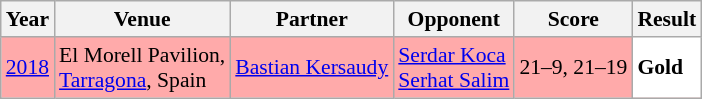<table class="sortable wikitable" style="font-size: 90%;">
<tr>
<th>Year</th>
<th>Venue</th>
<th>Partner</th>
<th>Opponent</th>
<th>Score</th>
<th>Result</th>
</tr>
<tr style="background:#FFAAAA">
<td align="center"><a href='#'>2018</a></td>
<td align="left">El Morell Pavilion,<br><a href='#'>Tarragona</a>, Spain</td>
<td align="left"> <a href='#'>Bastian Kersaudy</a></td>
<td align="left"> <a href='#'>Serdar Koca</a><br> <a href='#'>Serhat Salim</a></td>
<td align="left">21–9, 21–19</td>
<td style="text-align:left; background:white"> <strong>Gold</strong></td>
</tr>
</table>
